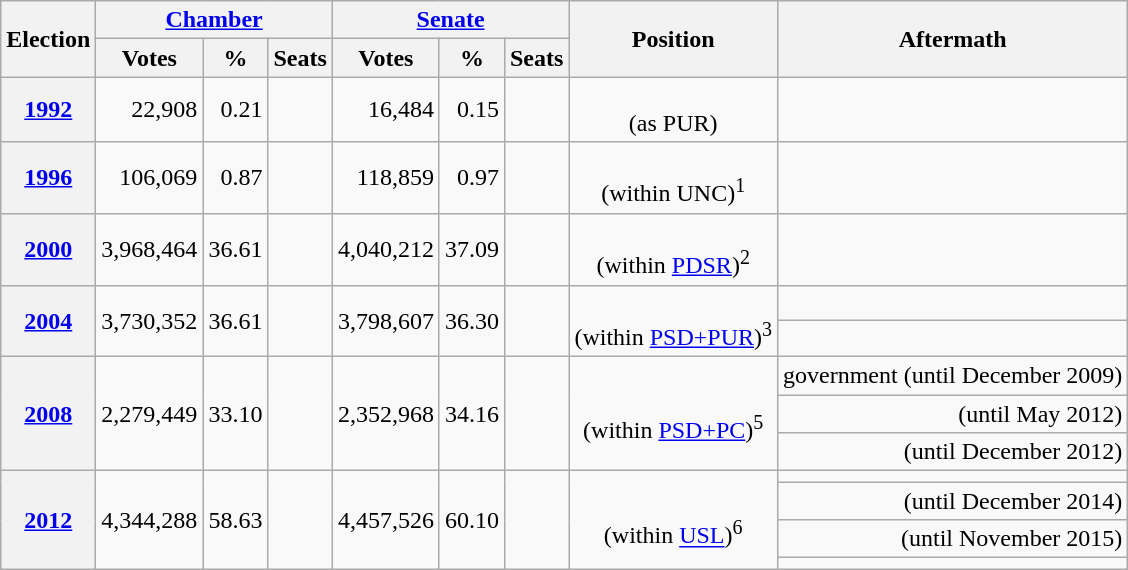<table class="wikitable" style="text-align: right;">
<tr>
<th rowspan="2">Election</th>
<th colspan="3"><a href='#'>Chamber</a></th>
<th colspan="3"><a href='#'>Senate</a></th>
<th rowspan="2">Position</th>
<th rowspan="2">Aftermath</th>
</tr>
<tr>
<th>Votes</th>
<th>%</th>
<th>Seats</th>
<th>Votes</th>
<th>%</th>
<th>Seats</th>
</tr>
<tr>
<th><a href='#'>1992</a></th>
<td>22,908</td>
<td>0.21</td>
<td></td>
<td>16,484</td>
<td>0.15</td>
<td></td>
<td style="text-align: center;"><br>(as PUR)</td>
<td></td>
</tr>
<tr>
<th><a href='#'>1996</a></th>
<td>106,069</td>
<td>0.87</td>
<td></td>
<td>118,859</td>
<td>0.97</td>
<td></td>
<td style="text-align: center;"><br>(within UNC)<sup>1</sup></td>
<td></td>
</tr>
<tr>
<th><a href='#'>2000</a></th>
<td>3,968,464</td>
<td>36.61</td>
<td></td>
<td>4,040,212</td>
<td>37.09</td>
<td></td>
<td style="text-align: center;"><br>(within <a href='#'>PDSR</a>)<sup>2</sup></td>
<td></td>
</tr>
<tr>
<th rowspan=2><a href='#'>2004</a></th>
<td rowspan=2>3,730,352</td>
<td rowspan=2>36.61</td>
<td rowspan=2></td>
<td rowspan=2>3,798,607</td>
<td rowspan=2>36.30</td>
<td rowspan=2></td>
<td rowspan=2; style="text-align: center;"><br>(within <a href='#'>PSD+PUR</a>)<sup>3</sup></td>
<td></td>
</tr>
<tr>
<td></td>
</tr>
<tr>
<th rowspan=3><a href='#'>2008</a></th>
<td rowspan=3>2,279,449</td>
<td rowspan=3>33.10</td>
<td rowspan=3></td>
<td rowspan=3>2,352,968</td>
<td rowspan=3>34.16</td>
<td rowspan=3></td>
<td rowspan=3; style="text-align: center;"><br>(within <a href='#'>PSD+PC</a>)<sup>5</sup></td>
<td> government (until December 2009)</td>
</tr>
<tr>
<td> (until May 2012)</td>
</tr>
<tr>
<td> (until December 2012)</td>
</tr>
<tr>
<th rowspan=4><a href='#'>2012</a></th>
<td rowspan=4>4,344,288</td>
<td rowspan=4>58.63</td>
<td rowspan=4></td>
<td rowspan=4>4,457,526</td>
<td rowspan=4>60.10</td>
<td rowspan=4></td>
<td rowspan=4; style="text-align: center;"><br>(within <a href='#'>USL</a>)<sup>6</sup></td>
<td></td>
</tr>
<tr>
<td> (until December 2014)</td>
</tr>
<tr>
<td> (until November 2015)</td>
</tr>
<tr>
<td></td>
</tr>
</table>
